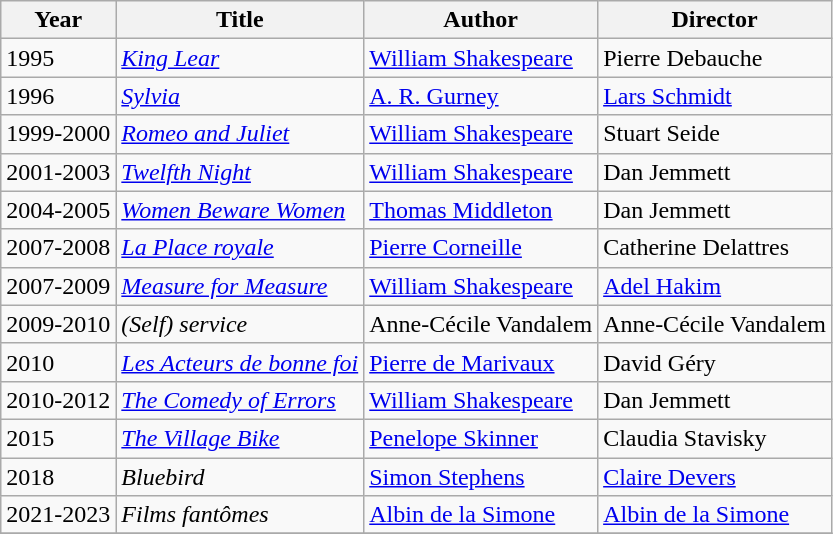<table class="wikitable sortable">
<tr>
<th>Year</th>
<th>Title</th>
<th>Author</th>
<th>Director</th>
</tr>
<tr>
<td>1995</td>
<td><em><a href='#'>King Lear</a></em></td>
<td><a href='#'>William Shakespeare</a></td>
<td>Pierre Debauche</td>
</tr>
<tr>
<td>1996</td>
<td><em><a href='#'>Sylvia</a></em></td>
<td><a href='#'>A. R. Gurney</a></td>
<td><a href='#'>Lars Schmidt</a></td>
</tr>
<tr>
<td>1999-2000</td>
<td><em><a href='#'>Romeo and Juliet</a></em></td>
<td><a href='#'>William Shakespeare</a></td>
<td>Stuart Seide</td>
</tr>
<tr>
<td>2001-2003</td>
<td><em><a href='#'>Twelfth Night</a></em></td>
<td><a href='#'>William Shakespeare</a></td>
<td>Dan Jemmett</td>
</tr>
<tr>
<td>2004-2005</td>
<td><em><a href='#'>Women Beware Women</a></em></td>
<td><a href='#'>Thomas Middleton</a></td>
<td>Dan Jemmett</td>
</tr>
<tr>
<td>2007-2008</td>
<td><em><a href='#'>La Place royale</a></em></td>
<td><a href='#'>Pierre Corneille</a></td>
<td>Catherine Delattres</td>
</tr>
<tr>
<td>2007-2009</td>
<td><em><a href='#'>Measure for Measure</a></em></td>
<td><a href='#'>William Shakespeare</a></td>
<td><a href='#'>Adel Hakim</a></td>
</tr>
<tr>
<td>2009-2010</td>
<td><em>(Self) service</em></td>
<td>Anne-Cécile Vandalem</td>
<td>Anne-Cécile Vandalem</td>
</tr>
<tr>
<td>2010</td>
<td><em><a href='#'>Les Acteurs de bonne foi</a></em></td>
<td><a href='#'>Pierre de Marivaux</a></td>
<td>David Géry</td>
</tr>
<tr>
<td>2010-2012</td>
<td><em><a href='#'>The Comedy of Errors</a></em></td>
<td><a href='#'>William Shakespeare</a></td>
<td>Dan Jemmett</td>
</tr>
<tr>
<td>2015</td>
<td><em><a href='#'>The Village Bike</a></em></td>
<td><a href='#'>Penelope Skinner</a></td>
<td>Claudia Stavisky</td>
</tr>
<tr>
<td>2018</td>
<td><em>Bluebird</em></td>
<td><a href='#'>Simon Stephens</a></td>
<td><a href='#'>Claire Devers</a></td>
</tr>
<tr>
<td>2021-2023</td>
<td><em>Films fantômes</em></td>
<td><a href='#'>Albin de la Simone</a></td>
<td><a href='#'>Albin de la Simone</a></td>
</tr>
<tr>
</tr>
</table>
